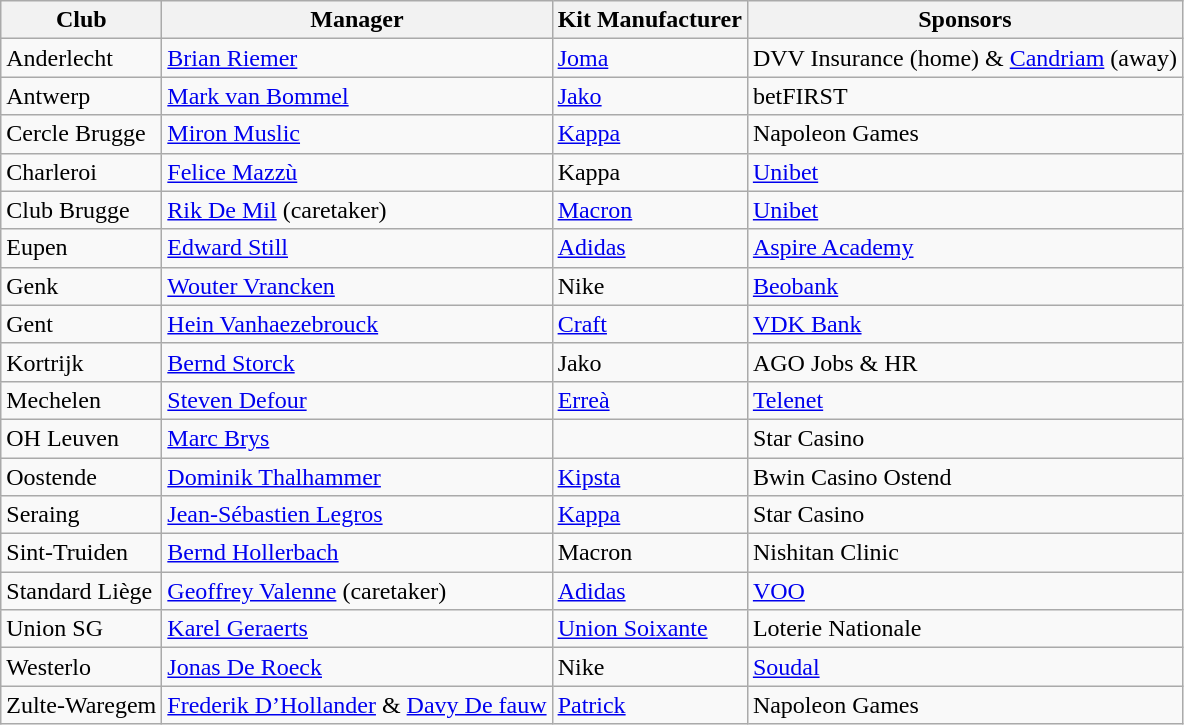<table class="wikitable sortable" style="text-align: left;">
<tr>
<th>Club</th>
<th>Manager</th>
<th>Kit Manufacturer</th>
<th>Sponsors</th>
</tr>
<tr>
<td>Anderlecht</td>
<td> <a href='#'>Brian Riemer</a> </td>
<td><a href='#'>Joma</a></td>
<td>DVV Insurance (home) & <a href='#'>Candriam</a> (away)</td>
</tr>
<tr>
<td>Antwerp</td>
<td> <a href='#'>Mark van Bommel</a></td>
<td><a href='#'>Jako</a></td>
<td>betFIRST</td>
</tr>
<tr>
<td>Cercle Brugge</td>
<td> <a href='#'>Miron Muslic</a> </td>
<td><a href='#'>Kappa</a></td>
<td>Napoleon Games</td>
</tr>
<tr>
<td>Charleroi</td>
<td> <a href='#'>Felice Mazzù</a> </td>
<td>Kappa</td>
<td><a href='#'>Unibet</a></td>
</tr>
<tr>
<td>Club Brugge</td>
<td> <a href='#'>Rik De Mil</a> (caretaker) </td>
<td><a href='#'>Macron</a></td>
<td><a href='#'>Unibet</a></td>
</tr>
<tr>
<td>Eupen</td>
<td> <a href='#'>Edward Still</a> </td>
<td><a href='#'>Adidas</a></td>
<td><a href='#'>Aspire Academy</a></td>
</tr>
<tr>
<td>Genk</td>
<td> <a href='#'>Wouter Vrancken</a></td>
<td>Nike</td>
<td><a href='#'>Beobank</a></td>
</tr>
<tr>
<td>Gent</td>
<td> <a href='#'>Hein Vanhaezebrouck</a></td>
<td><a href='#'>Craft</a></td>
<td><a href='#'>VDK Bank</a></td>
</tr>
<tr>
<td>Kortrijk</td>
<td> <a href='#'>Bernd Storck</a> </td>
<td>Jako</td>
<td>AGO Jobs & HR</td>
</tr>
<tr>
<td>Mechelen</td>
<td> <a href='#'>Steven Defour</a> </td>
<td><a href='#'>Erreà</a></td>
<td><a href='#'>Telenet</a></td>
</tr>
<tr>
<td>OH Leuven</td>
<td> <a href='#'>Marc Brys</a></td>
<td></td>
<td>Star Casino</td>
</tr>
<tr>
<td>Oostende</td>
<td> <a href='#'>Dominik Thalhammer</a> </td>
<td><a href='#'>Kipsta</a></td>
<td>Bwin Casino Ostend</td>
</tr>
<tr>
<td>Seraing</td>
<td> <a href='#'>Jean-Sébastien Legros</a> </td>
<td><a href='#'>Kappa</a></td>
<td>Star Casino</td>
</tr>
<tr>
<td>Sint-Truiden</td>
<td> <a href='#'>Bernd Hollerbach</a></td>
<td>Macron</td>
<td>Nishitan Clinic</td>
</tr>
<tr>
<td>Standard Liège</td>
<td> <a href='#'>Geoffrey Valenne</a> (caretaker) </td>
<td><a href='#'>Adidas</a></td>
<td><a href='#'>VOO</a></td>
</tr>
<tr>
<td>Union SG</td>
<td> <a href='#'>Karel Geraerts</a></td>
<td><a href='#'>Union Soixante</a></td>
<td>Loterie Nationale</td>
</tr>
<tr>
<td>Westerlo</td>
<td> <a href='#'>Jonas De Roeck</a></td>
<td>Nike</td>
<td><a href='#'>Soudal</a></td>
</tr>
<tr>
<td>Zulte-Waregem</td>
<td> <a href='#'>Frederik D’Hollander</a> &  <a href='#'>Davy De fauw</a> </td>
<td><a href='#'>Patrick</a></td>
<td>Napoleon Games</td>
</tr>
</table>
